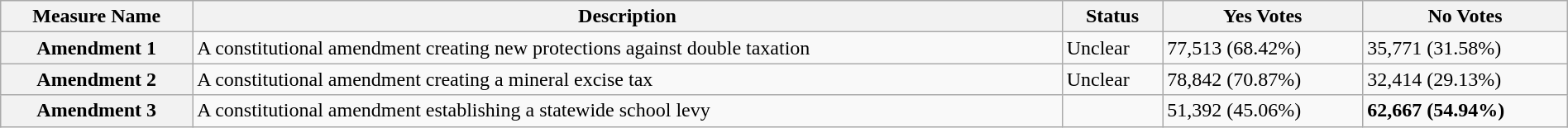<table class="wikitable sortable plainrowheaders" style="width:100%">
<tr>
<th scope="col">Measure Name</th>
<th scope="col">Description</th>
<th scope="col">Status</th>
<th scope="col">Yes Votes</th>
<th scope="col">No Votes</th>
</tr>
<tr>
<th scope=row>Amendment 1</th>
<td>A constitutional amendment creating new protections against double taxation</td>
<td>Unclear</td>
<td>77,513 (68.42%)</td>
<td>35,771 (31.58%)</td>
</tr>
<tr>
<th scope=row>Amendment 2</th>
<td>A constitutional amendment creating a mineral excise tax</td>
<td>Unclear</td>
<td>78,842 (70.87%)</td>
<td>32,414 (29.13%)</td>
</tr>
<tr>
<th scope=row>Amendment 3</th>
<td>A constitutional amendment establishing a statewide school levy</td>
<td></td>
<td>51,392 (45.06%)</td>
<td><strong>62,667 (54.94%)</strong></td>
</tr>
</table>
